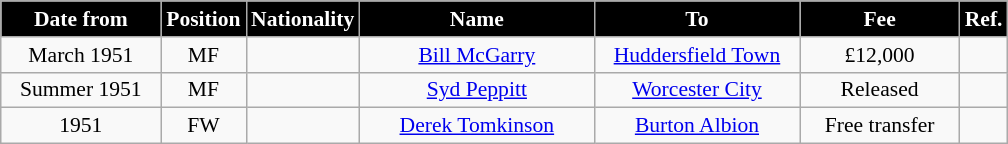<table class="wikitable" style="text-align:center; font-size:90%; ">
<tr>
<th style="background:#000000; color:white; width:100px;">Date from</th>
<th style="background:#000000; color:white; width:50px;">Position</th>
<th style="background:#000000; color:white; width:50px;">Nationality</th>
<th style="background:#000000; color:white; width:150px;">Name</th>
<th style="background:#000000; color:white; width:130px;">To</th>
<th style="background:#000000; color:white; width:100px;">Fee</th>
<th style="background:#000000; color:white; width:25px;">Ref.</th>
</tr>
<tr>
<td>March 1951</td>
<td>MF</td>
<td></td>
<td><a href='#'>Bill McGarry</a></td>
<td><a href='#'>Huddersfield Town</a></td>
<td>£12,000</td>
<td></td>
</tr>
<tr>
<td>Summer 1951</td>
<td>MF</td>
<td></td>
<td><a href='#'>Syd Peppitt</a></td>
<td><a href='#'>Worcester City</a></td>
<td>Released</td>
<td></td>
</tr>
<tr>
<td>1951</td>
<td>FW</td>
<td></td>
<td><a href='#'>Derek Tomkinson</a></td>
<td><a href='#'>Burton Albion</a></td>
<td>Free transfer</td>
<td></td>
</tr>
</table>
